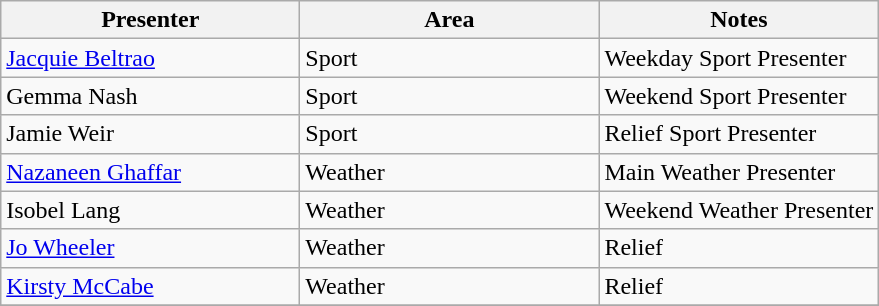<table class="wikitable">
<tr>
<th valign="middle" style="width:12em">Presenter</th>
<th valign="middle" style="width:12em">Area</th>
<th>Notes</th>
</tr>
<tr>
<td><a href='#'>Jacquie Beltrao</a></td>
<td>Sport</td>
<td>Weekday Sport Presenter</td>
</tr>
<tr>
<td>Gemma Nash</td>
<td>Sport</td>
<td>Weekend Sport Presenter</td>
</tr>
<tr>
<td>Jamie Weir</td>
<td>Sport</td>
<td>Relief Sport Presenter</td>
</tr>
<tr>
<td><a href='#'>Nazaneen Ghaffar</a></td>
<td>Weather</td>
<td>Main Weather Presenter</td>
</tr>
<tr>
<td>Isobel Lang</td>
<td>Weather</td>
<td>Weekend Weather Presenter</td>
</tr>
<tr>
<td><a href='#'>Jo Wheeler</a></td>
<td>Weather</td>
<td>Relief</td>
</tr>
<tr>
<td><a href='#'>Kirsty McCabe</a></td>
<td>Weather</td>
<td>Relief</td>
</tr>
<tr>
</tr>
</table>
